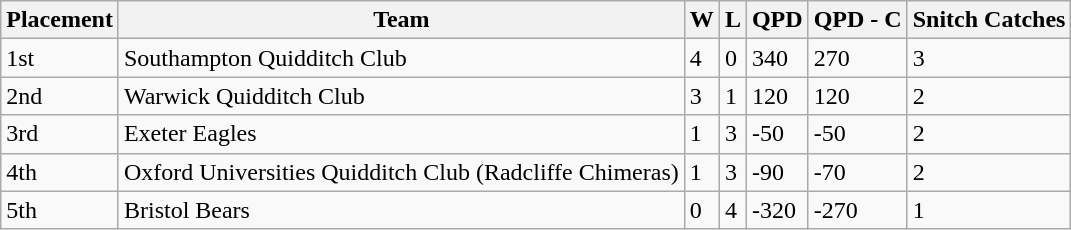<table class="wikitable">
<tr>
<th>Placement</th>
<th>Team</th>
<th>W</th>
<th>L</th>
<th>QPD </th>
<th>QPD - C </th>
<th>Snitch Catches</th>
</tr>
<tr>
<td>1st</td>
<td>Southampton Quidditch Club</td>
<td>4</td>
<td>0</td>
<td>340</td>
<td>270</td>
<td>3</td>
</tr>
<tr>
<td>2nd</td>
<td>Warwick Quidditch Club</td>
<td>3</td>
<td>1</td>
<td>120</td>
<td>120</td>
<td>2</td>
</tr>
<tr>
<td>3rd</td>
<td>Exeter Eagles</td>
<td>1</td>
<td>3</td>
<td>-50</td>
<td>-50</td>
<td>2</td>
</tr>
<tr>
<td>4th</td>
<td>Oxford Universities Quidditch Club (Radcliffe Chimeras)</td>
<td>1</td>
<td>3</td>
<td>-90</td>
<td>-70</td>
<td>2</td>
</tr>
<tr>
<td>5th</td>
<td>Bristol Bears</td>
<td>0</td>
<td>4</td>
<td>-320</td>
<td>-270</td>
<td>1</td>
</tr>
</table>
